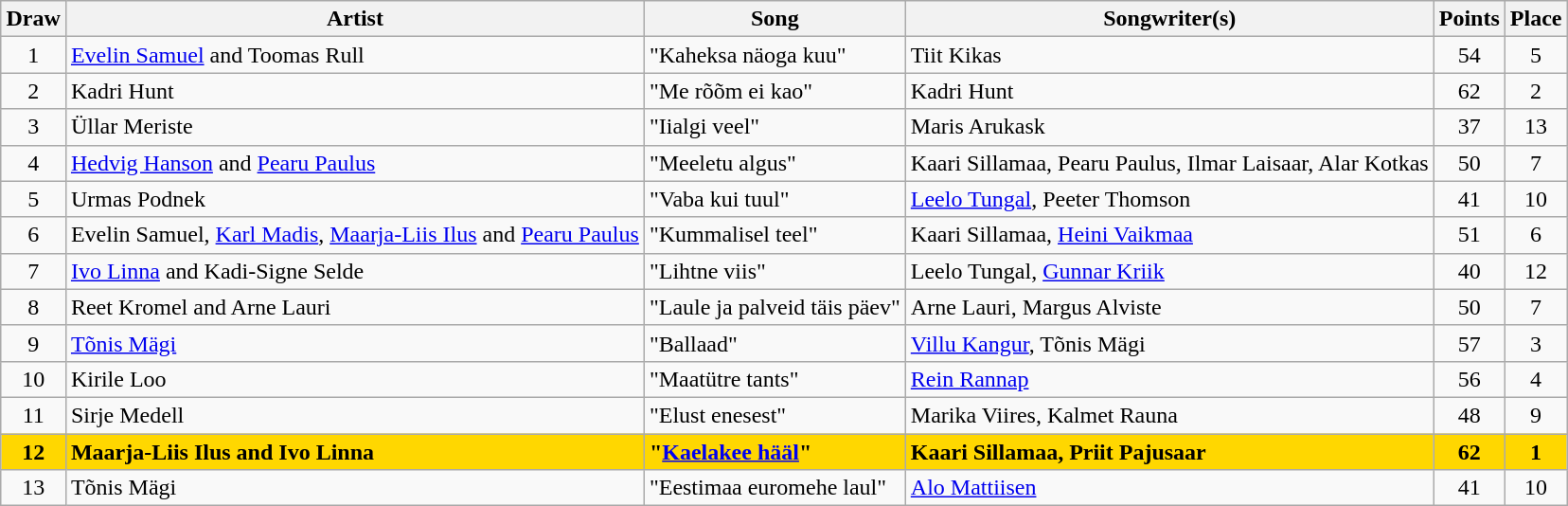<table class="sortable wikitable" style="margin: 1em auto 1em auto; text-align:center">
<tr>
<th>Draw</th>
<th>Artist</th>
<th>Song</th>
<th>Songwriter(s)</th>
<th>Points</th>
<th>Place</th>
</tr>
<tr>
<td>1</td>
<td align="left"><a href='#'>Evelin Samuel</a> and Toomas Rull</td>
<td align="left">"Kaheksa näoga kuu"</td>
<td align="left">Tiit Kikas</td>
<td>54</td>
<td>5</td>
</tr>
<tr>
<td>2</td>
<td align="left">Kadri Hunt</td>
<td align="left">"Me rõõm ei kao"</td>
<td align="left">Kadri Hunt</td>
<td>62</td>
<td>2</td>
</tr>
<tr>
<td>3</td>
<td align="left">Üllar Meriste</td>
<td align="left">"Iialgi veel"</td>
<td align="left">Maris Arukask</td>
<td>37</td>
<td>13</td>
</tr>
<tr>
<td>4</td>
<td align="left"><a href='#'>Hedvig Hanson</a> and <a href='#'>Pearu Paulus</a></td>
<td align="left">"Meeletu algus"</td>
<td align="left">Kaari Sillamaa, Pearu Paulus, Ilmar Laisaar, Alar Kotkas</td>
<td>50</td>
<td>7</td>
</tr>
<tr>
<td>5</td>
<td align="left">Urmas Podnek</td>
<td align="left">"Vaba kui tuul"</td>
<td align="left"><a href='#'>Leelo Tungal</a>, Peeter Thomson</td>
<td>41</td>
<td>10</td>
</tr>
<tr>
<td>6</td>
<td align="left">Evelin Samuel, <a href='#'>Karl Madis</a>, <a href='#'>Maarja-Liis Ilus</a> and <a href='#'>Pearu Paulus</a></td>
<td align="left">"Kummalisel teel"</td>
<td align="left">Kaari Sillamaa, <a href='#'>Heini Vaikmaa</a></td>
<td>51</td>
<td>6</td>
</tr>
<tr>
<td>7</td>
<td align="left"><a href='#'>Ivo Linna</a> and Kadi-Signe Selde</td>
<td align="left">"Lihtne viis"</td>
<td align="left">Leelo Tungal, <a href='#'>Gunnar Kriik</a></td>
<td>40</td>
<td>12</td>
</tr>
<tr>
<td>8</td>
<td align="left">Reet Kromel and Arne Lauri</td>
<td align="left">"Laule ja palveid täis päev"</td>
<td align="left">Arne Lauri, Margus Alviste</td>
<td>50</td>
<td>7</td>
</tr>
<tr>
<td>9</td>
<td align="left"><a href='#'>Tõnis Mägi</a></td>
<td align="left">"Ballaad"</td>
<td align="left"><a href='#'>Villu Kangur</a>, Tõnis Mägi</td>
<td>57</td>
<td>3</td>
</tr>
<tr>
<td>10</td>
<td align="left">Kirile Loo</td>
<td align="left">"Maatütre tants"</td>
<td align="left"><a href='#'>Rein Rannap</a></td>
<td>56</td>
<td>4</td>
</tr>
<tr>
<td>11</td>
<td align="left">Sirje Medell</td>
<td align="left">"Elust enesest"</td>
<td align="left">Marika Viires, Kalmet Rauna</td>
<td>48</td>
<td>9</td>
</tr>
<tr style="font-weight:bold; background:gold;">
<td>12</td>
<td align="left">Maarja-Liis Ilus and Ivo Linna</td>
<td align="left">"<a href='#'>Kaelakee hääl</a>"</td>
<td align="left">Kaari Sillamaa, Priit Pajusaar</td>
<td>62</td>
<td>1</td>
</tr>
<tr>
<td>13</td>
<td align="left">Tõnis Mägi</td>
<td align="left">"Eestimaa euromehe laul"</td>
<td align="left"><a href='#'>Alo Mattiisen</a></td>
<td>41</td>
<td>10</td>
</tr>
</table>
